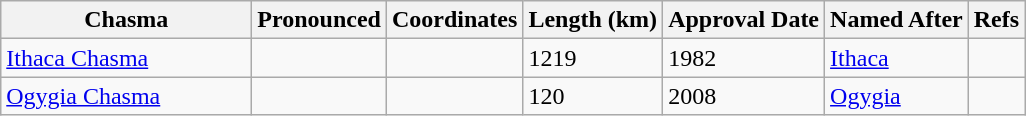<table class="wikitable">
<tr>
<th style="width:10em">Chasma</th>
<th>Pronounced</th>
<th>Coordinates</th>
<th>Length (km)</th>
<th>Approval Date</th>
<th>Named After</th>
<th>Refs</th>
</tr>
<tr id="Ithaca">
<td><a href='#'>Ithaca Chasma</a></td>
<td></td>
<td></td>
<td>1219</td>
<td>1982</td>
<td><a href='#'>Ithaca</a></td>
<td></td>
</tr>
<tr id="Ogygia">
<td><a href='#'>Ogygia Chasma</a></td>
<td></td>
<td></td>
<td>120</td>
<td>2008</td>
<td><a href='#'>Ogygia</a></td>
<td></td>
</tr>
</table>
